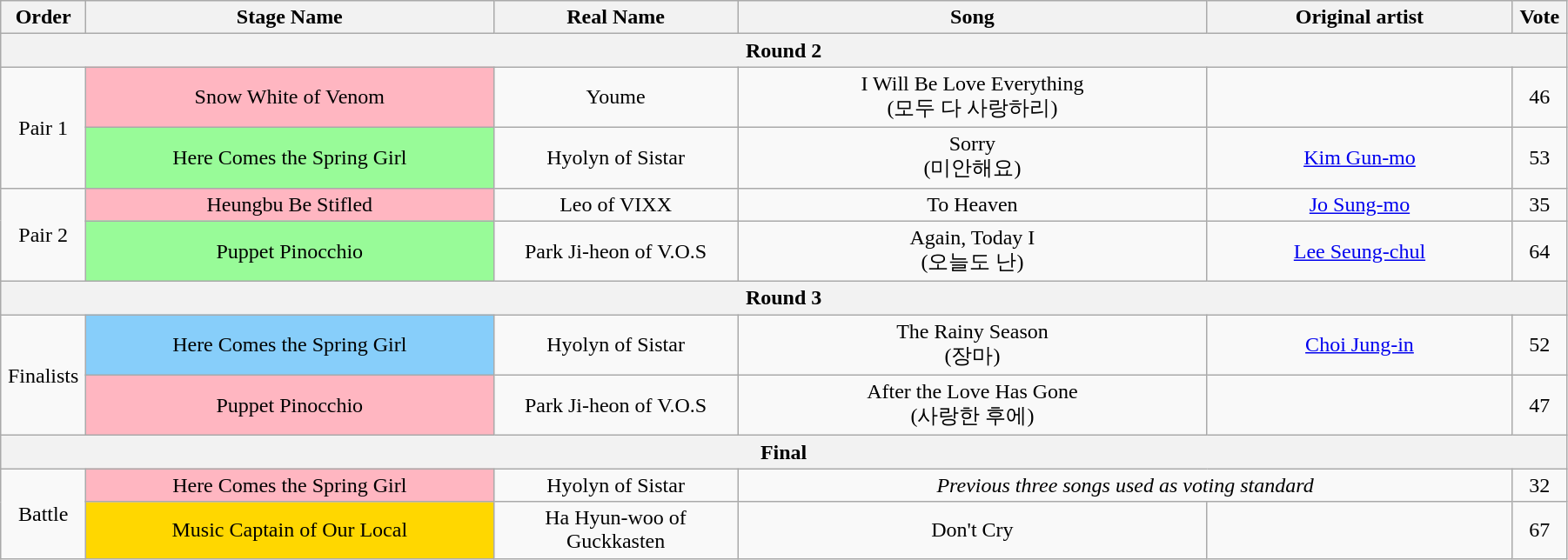<table class="wikitable" style="text-align:center; width:95%;">
<tr>
<th style="width:1%;">Order</th>
<th style="width:20%;">Stage Name</th>
<th style="width:12%;">Real Name</th>
<th style="width:23%;">Song</th>
<th style="width:15%;">Original artist</th>
<th style="width:1%;">Vote</th>
</tr>
<tr>
<th colspan=6>Round 2</th>
</tr>
<tr>
<td rowspan=2>Pair 1</td>
<td bgcolor="lightpink">Snow White of Venom</td>
<td>Youme</td>
<td>I Will Be Love Everything<br>(모두 다 사랑하리)</td>
<td></td>
<td>46</td>
</tr>
<tr>
<td bgcolor="palegreen">Here Comes the Spring Girl</td>
<td>Hyolyn of Sistar</td>
<td>Sorry<br>(미안해요)</td>
<td><a href='#'>Kim Gun-mo</a></td>
<td>53</td>
</tr>
<tr>
<td rowspan=2>Pair 2</td>
<td bgcolor="lightpink">Heungbu Be Stifled</td>
<td>Leo of VIXX</td>
<td>To Heaven</td>
<td><a href='#'>Jo Sung-mo</a></td>
<td>35</td>
</tr>
<tr>
<td bgcolor="palegreen">Puppet Pinocchio</td>
<td>Park Ji-heon of V.O.S</td>
<td>Again, Today I<br>(오늘도 난)</td>
<td><a href='#'>Lee Seung-chul</a></td>
<td>64</td>
</tr>
<tr>
<th colspan=6>Round 3</th>
</tr>
<tr>
<td rowspan=2>Finalists</td>
<td bgcolor="lightskyblue">Here Comes the Spring Girl</td>
<td>Hyolyn of Sistar</td>
<td>The Rainy Season<br>(장마)</td>
<td><a href='#'>Choi Jung-in</a></td>
<td>52</td>
</tr>
<tr>
<td bgcolor="lightpink">Puppet Pinocchio</td>
<td>Park Ji-heon of V.O.S</td>
<td>After the Love Has Gone<br>(사랑한 후에)</td>
<td></td>
<td>47</td>
</tr>
<tr>
<th colspan=6>Final</th>
</tr>
<tr>
<td rowspan=2>Battle</td>
<td bgcolor="lightpink">Here Comes the Spring Girl</td>
<td>Hyolyn of Sistar</td>
<td colspan=2><em>Previous three songs used as voting standard</em></td>
<td>32</td>
</tr>
<tr>
<td bgcolor="gold">Music Captain of Our Local</td>
<td>Ha Hyun-woo of Guckkasten</td>
<td>Don't Cry</td>
<td></td>
<td>67</td>
</tr>
</table>
